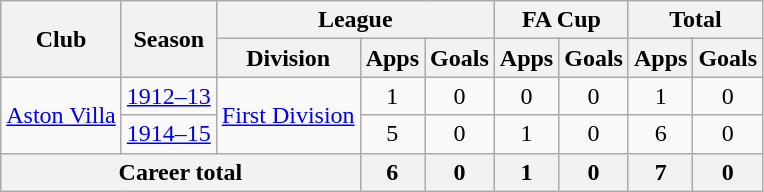<table class="wikitable" style="text-align: center;">
<tr>
<th rowspan="2">Club</th>
<th rowspan="2">Season</th>
<th colspan="3">League</th>
<th colspan="2">FA Cup</th>
<th colspan="2">Total</th>
</tr>
<tr>
<th>Division</th>
<th>Apps</th>
<th>Goals</th>
<th>Apps</th>
<th>Goals</th>
<th>Apps</th>
<th>Goals</th>
</tr>
<tr>
<td rowspan="2"><a href='#'>Aston Villa</a></td>
<td><a href='#'>1912–13</a></td>
<td rowspan="2"><a href='#'>First Division</a></td>
<td>1</td>
<td>0</td>
<td>0</td>
<td>0</td>
<td>1</td>
<td>0</td>
</tr>
<tr>
<td><a href='#'>1914–15</a></td>
<td>5</td>
<td>0</td>
<td>1</td>
<td>0</td>
<td>6</td>
<td>0</td>
</tr>
<tr>
<th colspan="3">Career total</th>
<th>6</th>
<th>0</th>
<th>1</th>
<th>0</th>
<th>7</th>
<th>0</th>
</tr>
</table>
